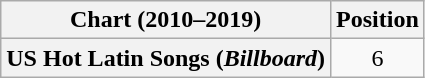<table class="wikitable plainrowheaders" style="text-align:center">
<tr>
<th scope="col">Chart (2010–2019)</th>
<th scope="col">Position</th>
</tr>
<tr>
<th scope="row">US Hot Latin Songs (<em>Billboard</em>)</th>
<td>6</td>
</tr>
</table>
